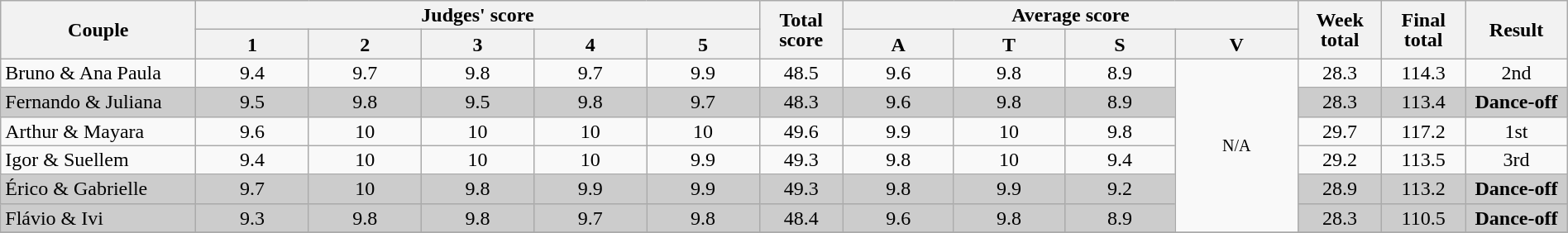<table class="wikitable" style="font-size:100%; line-height:16px; text-align:center" width="100%">
<tr>
<th rowspan=2 width=150>Couple</th>
<th colspan=5 width=185>Judges' score</th>
<th rowspan=2 width=060>Total score</th>
<th colspan=4 width=148>Average score</th>
<th rowspan=2 width=060>Week total</th>
<th rowspan=2 width=060>Final total</th>
<th rowspan=2 width=075>Result</th>
</tr>
<tr>
<th>1</th>
<th>2</th>
<th>3</th>
<th>4</th>
<th>5</th>
<th>A</th>
<th>T</th>
<th>S</th>
<th>V</th>
</tr>
<tr>
<td align="left">Bruno & Ana Paula</td>
<td>9.4</td>
<td>9.7</td>
<td>9.8</td>
<td>9.7</td>
<td>9.9</td>
<td>48.5</td>
<td>9.6</td>
<td>9.8</td>
<td>8.9</td>
<td rowspan=6><small>N/A</small></td>
<td>28.3</td>
<td>114.3</td>
<td>2nd</td>
</tr>
<tr bgcolor="CCCCCC">
<td align="left">Fernando & Juliana</td>
<td>9.5</td>
<td>9.8</td>
<td>9.5</td>
<td>9.8</td>
<td>9.7</td>
<td>48.3</td>
<td>9.6</td>
<td>9.8</td>
<td>8.9</td>
<td>28.3</td>
<td>113.4</td>
<td><strong>Dance-off</strong></td>
</tr>
<tr>
<td align="left">Arthur & Mayara</td>
<td>9.6</td>
<td>10</td>
<td>10</td>
<td>10</td>
<td>10</td>
<td>49.6</td>
<td>9.9</td>
<td>10</td>
<td>9.8</td>
<td>29.7</td>
<td>117.2</td>
<td>1st</td>
</tr>
<tr>
<td align="left">Igor & Suellem</td>
<td>9.4</td>
<td>10</td>
<td>10</td>
<td>10</td>
<td>9.9</td>
<td>49.3</td>
<td>9.8</td>
<td>10</td>
<td>9.4</td>
<td>29.2</td>
<td>113.5</td>
<td>3rd</td>
</tr>
<tr bgcolor="CCCCCC">
<td align="left">Érico & Gabrielle</td>
<td>9.7</td>
<td>10</td>
<td>9.8</td>
<td>9.9</td>
<td>9.9</td>
<td>49.3</td>
<td>9.8</td>
<td>9.9</td>
<td>9.2</td>
<td>28.9</td>
<td>113.2</td>
<td><strong>Dance-off</strong></td>
</tr>
<tr bgcolor="CCCCCC">
<td align="left">Flávio & Ivi</td>
<td>9.3</td>
<td>9.8</td>
<td>9.8</td>
<td>9.7</td>
<td>9.8</td>
<td>48.4</td>
<td>9.6</td>
<td>9.8</td>
<td>8.9</td>
<td>28.3</td>
<td>110.5</td>
<td><strong>Dance-off</strong></td>
</tr>
<tr>
</tr>
</table>
